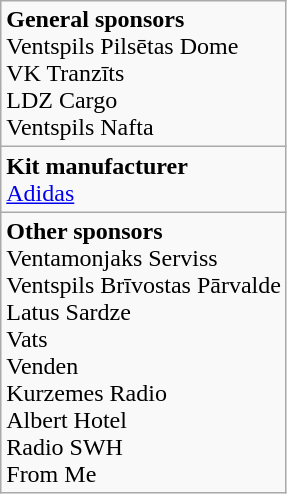<table class="wikitable">
<tr>
<td><strong>General sponsors</strong><br> Ventspils Pilsētas Dome <br>  VK Tranzīts <br>  LDZ Cargo <br>  Ventspils Nafta</td>
</tr>
<tr>
<td><strong>Kit manufacturer</strong><br> <a href='#'>Adidas</a></td>
</tr>
<tr>
<td><strong>Other sponsors</strong><br> Ventamonjaks Serviss <br>  Ventspils Brīvostas Pārvalde <br>  Latus Sardze <br>  Vats <br>  Venden <br>  Kurzemes Radio <br>  Albert Hotel <br>  Radio SWH <br>  From Me</td>
</tr>
</table>
